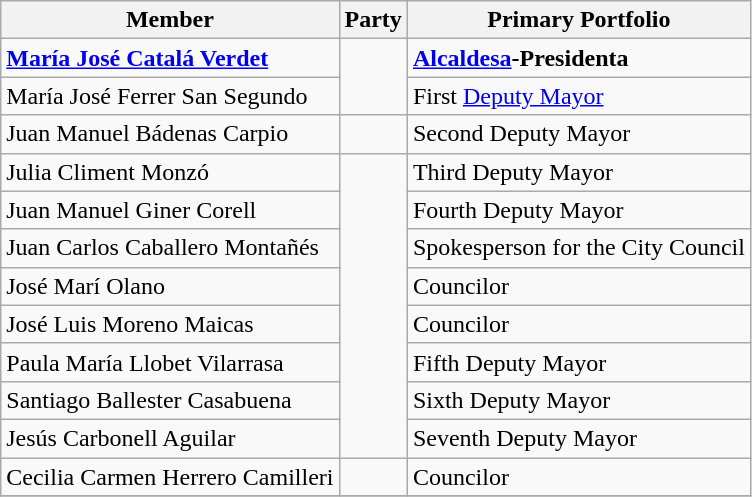<table class="wikitable">
<tr>
<th>Member</th>
<th>Party</th>
<th>Primary Portfolio</th>
</tr>
<tr>
<td><strong><a href='#'>María José Catalá Verdet</a></strong></td>
<td rowspan="2"></td>
<td><strong><a href='#'>Alcaldesa</a>-Presidenta</strong></td>
</tr>
<tr>
<td>María José Ferrer San Segundo</td>
<td>First <a href='#'>Deputy Mayor</a></td>
</tr>
<tr>
<td>Juan Manuel Bádenas Carpio</td>
<td></td>
<td>Second Deputy Mayor</td>
</tr>
<tr>
<td>Julia Climent Monzó</td>
<td rowspan="8"></td>
<td>Third Deputy Mayor</td>
</tr>
<tr>
<td>Juan Manuel Giner Corell</td>
<td>Fourth Deputy Mayor</td>
</tr>
<tr>
<td>Juan Carlos Caballero Montañés</td>
<td>Spokesperson for the City Council</td>
</tr>
<tr>
<td>José Marí Olano</td>
<td>Councilor</td>
</tr>
<tr>
<td>José Luis Moreno Maicas</td>
<td>Councilor</td>
</tr>
<tr>
<td>Paula María Llobet Vilarrasa</td>
<td>Fifth Deputy Mayor</td>
</tr>
<tr>
<td>Santiago Ballester Casabuena</td>
<td>Sixth Deputy Mayor</td>
</tr>
<tr>
<td>Jesús Carbonell Aguilar</td>
<td>Seventh Deputy Mayor</td>
</tr>
<tr>
<td>Cecilia Carmen Herrero Camilleri</td>
<td></td>
<td>Councilor</td>
</tr>
<tr>
</tr>
</table>
